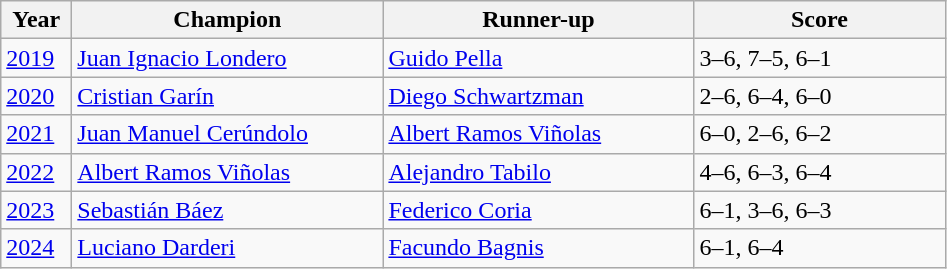<table class="wikitable">
<tr>
<th style="width:40px">Year</th>
<th style="width:200px">Champion</th>
<th style="width:200px">Runner-up</th>
<th style="width:160px" class="unsortable">Score</th>
</tr>
<tr>
<td><a href='#'>2019</a></td>
<td> <a href='#'>Juan Ignacio Londero</a></td>
<td> <a href='#'>Guido Pella</a></td>
<td>3–6, 7–5, 6–1</td>
</tr>
<tr>
<td><a href='#'>2020</a></td>
<td> <a href='#'>Cristian Garín</a></td>
<td> <a href='#'>Diego Schwartzman</a></td>
<td>2–6, 6–4, 6–0</td>
</tr>
<tr>
<td><a href='#'>2021</a></td>
<td> <a href='#'>Juan Manuel Cerúndolo</a></td>
<td> <a href='#'>Albert Ramos Viñolas</a></td>
<td>6–0, 2–6, 6–2</td>
</tr>
<tr>
<td><a href='#'>2022</a></td>
<td> <a href='#'>Albert Ramos Viñolas</a></td>
<td> <a href='#'>Alejandro Tabilo</a></td>
<td>4–6, 6–3, 6–4</td>
</tr>
<tr>
<td><a href='#'>2023</a></td>
<td> <a href='#'>Sebastián Báez</a></td>
<td> <a href='#'>Federico Coria</a></td>
<td>6–1, 3–6, 6–3</td>
</tr>
<tr>
<td><a href='#'>2024</a></td>
<td> <a href='#'>Luciano Darderi</a></td>
<td> <a href='#'>Facundo Bagnis</a></td>
<td>6–1, 6–4</td>
</tr>
</table>
